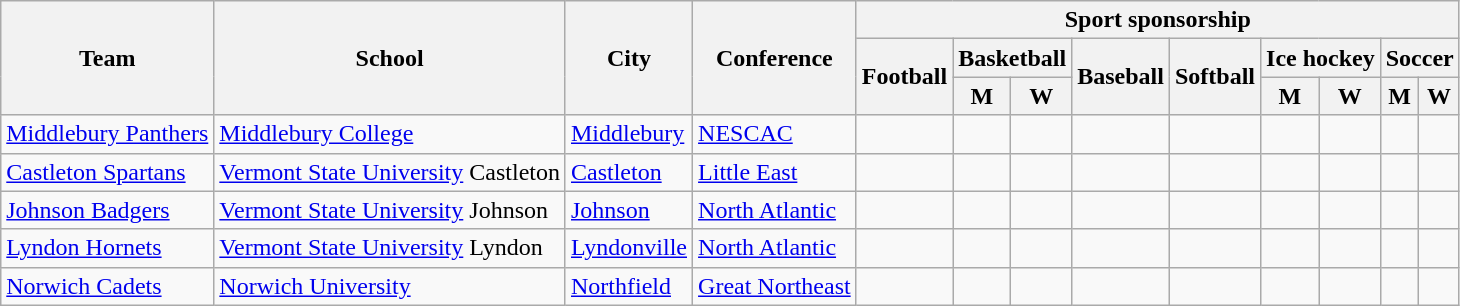<table class="sortable wikitable">
<tr>
<th rowspan=3>Team</th>
<th rowspan=3>School</th>
<th rowspan=3>City</th>
<th rowspan=3>Conference</th>
<th colspan=9>Sport sponsorship</th>
</tr>
<tr>
<th rowspan=2>Football</th>
<th colspan=2>Basketball</th>
<th rowspan=2>Baseball</th>
<th rowspan=2>Softball</th>
<th colspan=2>Ice hockey</th>
<th colspan=2>Soccer</th>
</tr>
<tr>
<th>M</th>
<th>W</th>
<th>M</th>
<th>W</th>
<th>M</th>
<th>W</th>
</tr>
<tr>
<td><a href='#'>Middlebury Panthers</a></td>
<td><a href='#'>Middlebury College</a></td>
<td><a href='#'>Middlebury</a></td>
<td><a href='#'>NESCAC</a></td>
<td></td>
<td></td>
<td></td>
<td></td>
<td></td>
<td></td>
<td></td>
<td></td>
<td></td>
</tr>
<tr>
<td><a href='#'>Castleton Spartans</a></td>
<td><a href='#'>Vermont State University</a> Castleton</td>
<td><a href='#'>Castleton</a></td>
<td><a href='#'>Little East</a></td>
<td> </td>
<td></td>
<td></td>
<td></td>
<td></td>
<td> </td>
<td> </td>
<td></td>
<td></td>
</tr>
<tr>
<td><a href='#'>Johnson Badgers</a></td>
<td><a href='#'>Vermont State University</a> Johnson</td>
<td><a href='#'>Johnson</a></td>
<td><a href='#'>North Atlantic</a></td>
<td></td>
<td></td>
<td></td>
<td></td>
<td></td>
<td></td>
<td></td>
<td></td>
<td></td>
</tr>
<tr>
<td><a href='#'>Lyndon Hornets</a></td>
<td><a href='#'>Vermont State University</a> Lyndon</td>
<td><a href='#'>Lyndonville</a></td>
<td><a href='#'>North Atlantic</a></td>
<td></td>
<td></td>
<td></td>
<td></td>
<td></td>
<td></td>
<td></td>
<td></td>
<td></td>
</tr>
<tr>
<td><a href='#'>Norwich Cadets</a></td>
<td><a href='#'>Norwich University</a></td>
<td><a href='#'>Northfield</a></td>
<td><a href='#'>Great Northeast</a></td>
<td> </td>
<td></td>
<td></td>
<td></td>
<td></td>
<td> </td>
<td> </td>
<td></td>
<td></td>
</tr>
</table>
